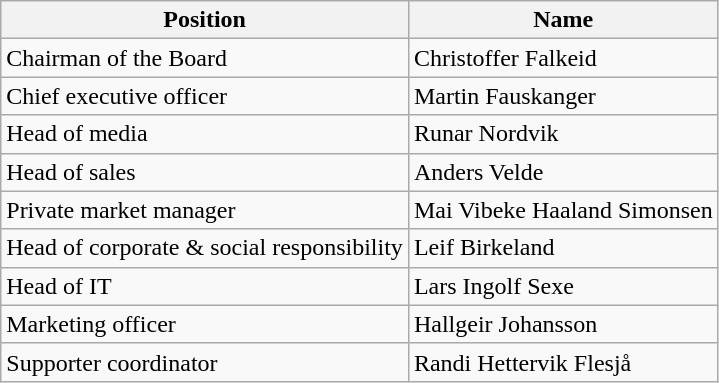<table class="wikitable">
<tr>
<th>Position</th>
<th>Name</th>
</tr>
<tr>
<td>Chairman of the Board</td>
<td>Christoffer Falkeid</td>
</tr>
<tr>
<td>Chief executive officer</td>
<td>Martin Fauskanger</td>
</tr>
<tr>
<td>Head of media</td>
<td>Runar Nordvik</td>
</tr>
<tr>
<td>Head of sales</td>
<td>Anders Velde</td>
</tr>
<tr>
<td>Private market manager</td>
<td>Mai Vibeke Haaland Simonsen</td>
</tr>
<tr>
<td>Head of corporate & social responsibility</td>
<td>Leif Birkeland</td>
</tr>
<tr>
<td>Head of IT</td>
<td>Lars Ingolf Sexe</td>
</tr>
<tr>
<td>Marketing officer</td>
<td>Hallgeir Johansson</td>
</tr>
<tr>
<td>Supporter coordinator</td>
<td>Randi Hettervik Flesjå</td>
</tr>
</table>
